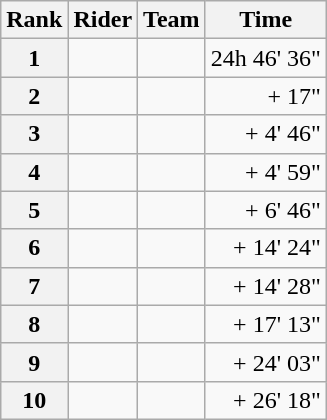<table class="wikitable" margin-bottom:0;">
<tr>
<th scope="col">Rank</th>
<th scope="col">Rider</th>
<th scope="col">Team</th>
<th scope="col">Time</th>
</tr>
<tr>
<th scope="row">1</th>
<td></td>
<td></td>
<td align="right">24h 46' 36"</td>
</tr>
<tr>
<th scope="row">2</th>
<td></td>
<td></td>
<td align="right">+ 17"</td>
</tr>
<tr>
<th scope="row">3</th>
<td></td>
<td></td>
<td align="right">+ 4' 46"</td>
</tr>
<tr>
<th scope="row">4</th>
<td></td>
<td></td>
<td align="right">+ 4' 59"</td>
</tr>
<tr>
<th scope="row">5</th>
<td></td>
<td></td>
<td align="right">+ 6' 46"</td>
</tr>
<tr>
<th scope="row">6</th>
<td></td>
<td></td>
<td align="right">+ 14' 24"</td>
</tr>
<tr>
<th scope="row">7</th>
<td></td>
<td></td>
<td align="right">+ 14' 28"</td>
</tr>
<tr>
<th scope="row">8</th>
<td></td>
<td></td>
<td align="right">+ 17' 13"</td>
</tr>
<tr>
<th scope="row">9</th>
<td></td>
<td></td>
<td align="right">+ 24' 03"</td>
</tr>
<tr>
<th scope="row">10</th>
<td></td>
<td></td>
<td align="right">+ 26' 18"</td>
</tr>
</table>
